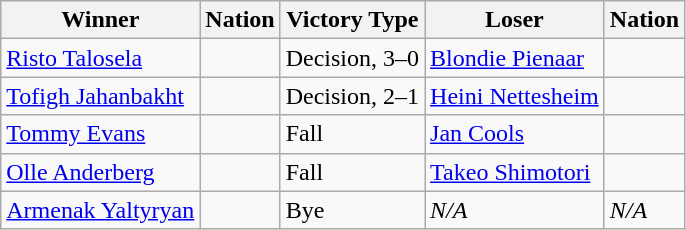<table class="wikitable sortable" style="text-align:left;">
<tr>
<th>Winner</th>
<th>Nation</th>
<th>Victory Type</th>
<th>Loser</th>
<th>Nation</th>
</tr>
<tr>
<td><a href='#'>Risto Talosela</a></td>
<td></td>
<td>Decision, 3–0</td>
<td><a href='#'>Blondie Pienaar</a></td>
<td></td>
</tr>
<tr>
<td><a href='#'>Tofigh Jahanbakht</a></td>
<td></td>
<td>Decision, 2–1</td>
<td><a href='#'>Heini Nettesheim</a></td>
<td></td>
</tr>
<tr>
<td><a href='#'>Tommy Evans</a></td>
<td></td>
<td>Fall</td>
<td><a href='#'>Jan Cools</a></td>
<td></td>
</tr>
<tr>
<td><a href='#'>Olle Anderberg</a></td>
<td></td>
<td>Fall</td>
<td><a href='#'>Takeo Shimotori</a></td>
<td></td>
</tr>
<tr>
<td><a href='#'>Armenak Yaltyryan</a></td>
<td></td>
<td>Bye</td>
<td><em>N/A</em></td>
<td><em>N/A</em></td>
</tr>
</table>
